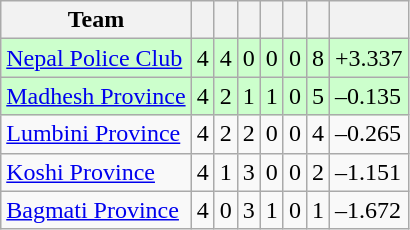<table class="wikitable">
<tr>
<th>Team</th>
<th></th>
<th></th>
<th></th>
<th></th>
<th></th>
<th></th>
<th></th>
</tr>
<tr style="background:#cfc">
<td><a href='#'>Nepal Police Club</a></td>
<td>4</td>
<td>4</td>
<td>0</td>
<td>0</td>
<td>0</td>
<td>8</td>
<td>+3.337</td>
</tr>
<tr style="background:#cfc">
<td><a href='#'>Madhesh Province</a></td>
<td>4</td>
<td>2</td>
<td>1</td>
<td>1</td>
<td>0</td>
<td>5</td>
<td>–0.135</td>
</tr>
<tr>
<td><a href='#'> Lumbini Province</a></td>
<td>4</td>
<td>2</td>
<td>2</td>
<td>0</td>
<td>0</td>
<td>4</td>
<td>–0.265</td>
</tr>
<tr>
<td><a href='#'>Koshi Province</a></td>
<td>4</td>
<td>1</td>
<td>3</td>
<td>0</td>
<td>0</td>
<td>2</td>
<td>–1.151</td>
</tr>
<tr>
<td><a href='#'>Bagmati Province</a></td>
<td>4</td>
<td>0</td>
<td>3</td>
<td>1</td>
<td>0</td>
<td>1</td>
<td>–1.672</td>
</tr>
</table>
